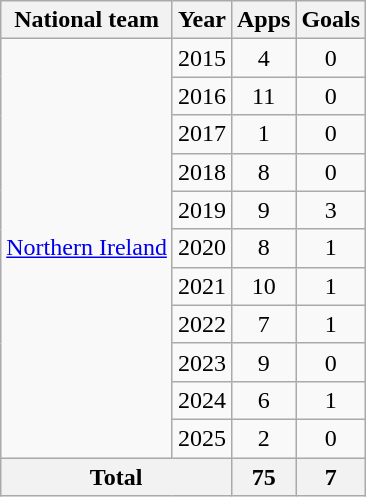<table class=wikitable style="text-align: center">
<tr>
<th>National team</th>
<th>Year</th>
<th>Apps</th>
<th>Goals</th>
</tr>
<tr>
<td rowspan="11"><a href='#'>Northern Ireland</a></td>
<td>2015</td>
<td>4</td>
<td>0</td>
</tr>
<tr>
<td>2016</td>
<td>11</td>
<td>0</td>
</tr>
<tr>
<td>2017</td>
<td>1</td>
<td>0</td>
</tr>
<tr>
<td>2018</td>
<td>8</td>
<td>0</td>
</tr>
<tr>
<td>2019</td>
<td>9</td>
<td>3</td>
</tr>
<tr>
<td>2020</td>
<td>8</td>
<td>1</td>
</tr>
<tr>
<td>2021</td>
<td>10</td>
<td>1</td>
</tr>
<tr>
<td>2022</td>
<td>7</td>
<td>1</td>
</tr>
<tr>
<td>2023</td>
<td>9</td>
<td>0</td>
</tr>
<tr>
<td>2024</td>
<td>6</td>
<td>1</td>
</tr>
<tr>
<td>2025</td>
<td>2</td>
<td>0</td>
</tr>
<tr>
<th colspan="2">Total</th>
<th>75</th>
<th>7</th>
</tr>
</table>
